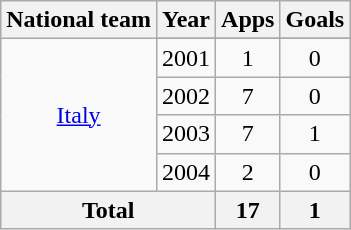<table class="wikitable" style="text-align:center">
<tr>
<th>National team</th>
<th>Year</th>
<th>Apps</th>
<th>Goals</th>
</tr>
<tr>
<td rowspan="5"><a href='#'>Italy</a></td>
</tr>
<tr>
<td>2001</td>
<td>1</td>
<td>0</td>
</tr>
<tr>
<td>2002</td>
<td>7</td>
<td>0</td>
</tr>
<tr>
<td>2003</td>
<td>7</td>
<td>1</td>
</tr>
<tr>
<td>2004</td>
<td>2</td>
<td>0</td>
</tr>
<tr>
<th colspan="2">Total</th>
<th>17</th>
<th>1</th>
</tr>
</table>
